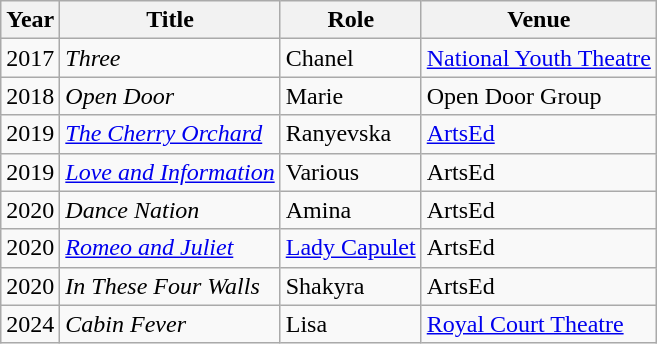<table class="wikitable">
<tr>
<th>Year</th>
<th>Title</th>
<th>Role</th>
<th>Venue</th>
</tr>
<tr>
<td>2017</td>
<td><em>Three</em></td>
<td>Chanel</td>
<td><a href='#'>National Youth Theatre</a></td>
</tr>
<tr>
<td>2018</td>
<td><em>Open Door</em></td>
<td>Marie</td>
<td>Open Door Group</td>
</tr>
<tr>
<td>2019</td>
<td><em><a href='#'>The Cherry Orchard</a></em></td>
<td>Ranyevska</td>
<td><a href='#'>ArtsEd</a></td>
</tr>
<tr>
<td>2019</td>
<td><em><a href='#'>Love and Information</a></em></td>
<td>Various</td>
<td>ArtsEd</td>
</tr>
<tr>
<td>2020</td>
<td><em>Dance Nation</em></td>
<td>Amina</td>
<td>ArtsEd</td>
</tr>
<tr>
<td>2020</td>
<td><em><a href='#'>Romeo and Juliet</a></em></td>
<td><a href='#'>Lady Capulet</a></td>
<td>ArtsEd</td>
</tr>
<tr>
<td>2020</td>
<td><em>In These Four Walls</em></td>
<td>Shakyra</td>
<td>ArtsEd</td>
</tr>
<tr>
<td>2024</td>
<td><em>Cabin Fever</em></td>
<td>Lisa</td>
<td><a href='#'>Royal Court Theatre</a></td>
</tr>
</table>
